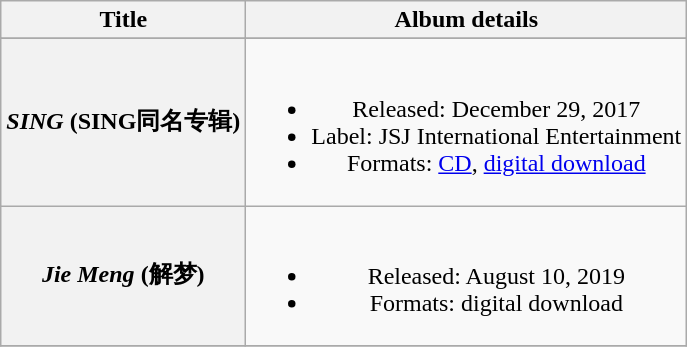<table class="wikitable plainrowheaders" style="text-align:center;">
<tr>
<th scope="col" rowspan="1">Title</th>
<th scope="col" rowspan="1">Album details</th>
</tr>
<tr>
</tr>
<tr>
<th scope="row"><em>SING</em> (SING同名专辑)</th>
<td><br><ul><li>Released: December 29, 2017</li><li>Label: JSJ International Entertainment</li><li>Formats: <a href='#'>CD</a>, <a href='#'>digital download</a></li></ul></td>
</tr>
<tr>
<th scope="row"><em>Jie Meng</em> (解梦)</th>
<td><br><ul><li>Released: August 10, 2019</li><li>Formats: digital download</li></ul></td>
</tr>
<tr>
</tr>
</table>
